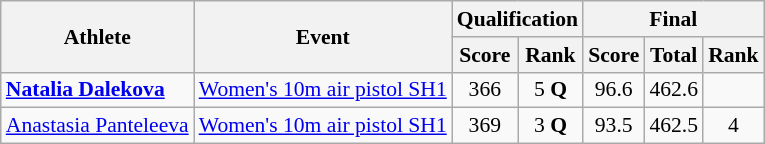<table class=wikitable style="font-size:90%">
<tr>
<th rowspan="2">Athlete</th>
<th rowspan="2">Event</th>
<th colspan="2">Qualification</th>
<th colspan="3">Final</th>
</tr>
<tr>
<th>Score</th>
<th>Rank</th>
<th>Score</th>
<th>Total</th>
<th>Rank</th>
</tr>
<tr>
<td><strong><a href='#'>Natalia Dalekova</a></strong></td>
<td><a href='#'>Women's 10m air pistol SH1</a></td>
<td align=center>366</td>
<td align=center>5 <strong>Q</strong></td>
<td align=center>96.6</td>
<td align=center>462.6</td>
<td align=center></td>
</tr>
<tr>
<td><a href='#'>Anastasia Panteleeva</a></td>
<td><a href='#'>Women's 10m air pistol SH1</a></td>
<td align=center>369</td>
<td align=center>3 <strong>Q</strong></td>
<td align=center>93.5</td>
<td align=center>462.5</td>
<td align=center>4</td>
</tr>
</table>
